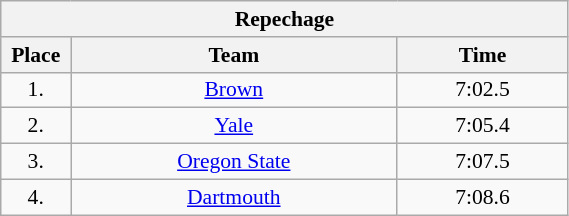<table class="wikitable" style="font-size:90%; width: 30%; text-align: center">
<tr>
<th colspan=3>Repechage</th>
</tr>
<tr>
<th width=1%>Place</th>
<th width=20%>Team</th>
<th width=10%>Time</th>
</tr>
<tr>
<td align=center>1.</td>
<td align=center><a href='#'>Brown</a></td>
<td align=center>7:02.5</td>
</tr>
<tr>
<td align=center>2.</td>
<td align=center><a href='#'>Yale</a></td>
<td align=center>7:05.4</td>
</tr>
<tr>
<td align=center>3.</td>
<td align=center><a href='#'>Oregon State</a></td>
<td align=center>7:07.5</td>
</tr>
<tr>
<td align=center>4.</td>
<td align=center><a href='#'>Dartmouth</a></td>
<td align=center>7:08.6</td>
</tr>
</table>
